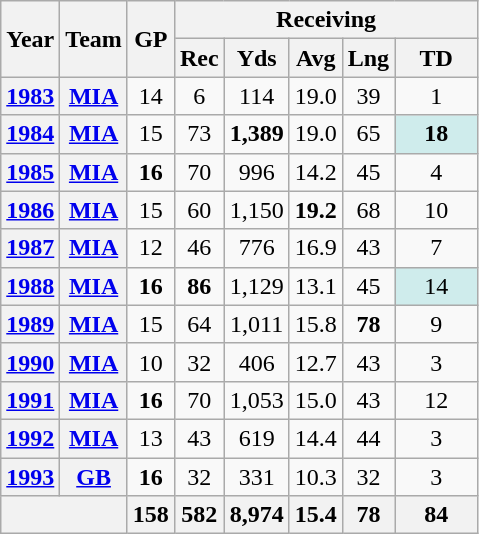<table class="wikitable" style="text-align:center;">
<tr>
<th rowspan="2">Year</th>
<th rowspan="2">Team</th>
<th rowspan="2">GP</th>
<th colspan="5">Receiving</th>
</tr>
<tr>
<th>Rec</th>
<th>Yds</th>
<th>Avg</th>
<th>Lng</th>
<th>TD</th>
</tr>
<tr>
<th><a href='#'>1983</a></th>
<th><a href='#'>MIA</a></th>
<td>14</td>
<td>6</td>
<td>114</td>
<td>19.0</td>
<td>39</td>
<td>1</td>
</tr>
<tr>
<th><a href='#'>1984</a></th>
<th><a href='#'>MIA</a></th>
<td>15</td>
<td>73</td>
<td><strong> 1,389 </strong></td>
<td>19.0</td>
<td>65</td>
<td style="background:#cfecec; width:3em;"><strong> 18 </strong></td>
</tr>
<tr>
<th><a href='#'>1985</a></th>
<th><a href='#'>MIA</a></th>
<td><strong>16 </strong></td>
<td>70</td>
<td>996</td>
<td>14.2</td>
<td>45</td>
<td>4</td>
</tr>
<tr>
<th><a href='#'>1986</a></th>
<th><a href='#'>MIA</a></th>
<td>15</td>
<td>60</td>
<td>1,150</td>
<td><strong> 19.2 </strong></td>
<td>68</td>
<td>10</td>
</tr>
<tr>
<th><a href='#'>1987</a></th>
<th><a href='#'>MIA</a></th>
<td>12</td>
<td>46</td>
<td>776</td>
<td>16.9</td>
<td>43</td>
<td>7</td>
</tr>
<tr>
<th><a href='#'>1988</a></th>
<th><a href='#'>MIA</a></th>
<td><strong> 16 </strong></td>
<td><strong> 86 </strong></td>
<td>1,129</td>
<td>13.1</td>
<td>45</td>
<td style="background:#cfecec; width:3em;">14</td>
</tr>
<tr>
<th><a href='#'>1989</a></th>
<th><a href='#'>MIA</a></th>
<td>15</td>
<td>64</td>
<td>1,011</td>
<td>15.8</td>
<td><strong> 78 </strong></td>
<td>9</td>
</tr>
<tr>
<th><a href='#'>1990</a></th>
<th><a href='#'>MIA</a></th>
<td>10</td>
<td>32</td>
<td>406</td>
<td>12.7</td>
<td>43</td>
<td>3</td>
</tr>
<tr>
<th><a href='#'>1991</a></th>
<th><a href='#'>MIA</a></th>
<td><strong> 16 </strong></td>
<td>70</td>
<td>1,053</td>
<td>15.0</td>
<td>43</td>
<td>12</td>
</tr>
<tr>
<th><a href='#'>1992</a></th>
<th><a href='#'>MIA</a></th>
<td>13</td>
<td>43</td>
<td>619</td>
<td>14.4</td>
<td>44</td>
<td>3</td>
</tr>
<tr>
<th><a href='#'>1993</a></th>
<th><a href='#'>GB</a></th>
<td><strong> 16 </strong></td>
<td>32</td>
<td>331</td>
<td>10.3</td>
<td>32</td>
<td>3</td>
</tr>
<tr>
<th colspan="2"></th>
<th>158</th>
<th>582</th>
<th>8,974</th>
<th>15.4</th>
<th>78</th>
<th>84</th>
</tr>
</table>
